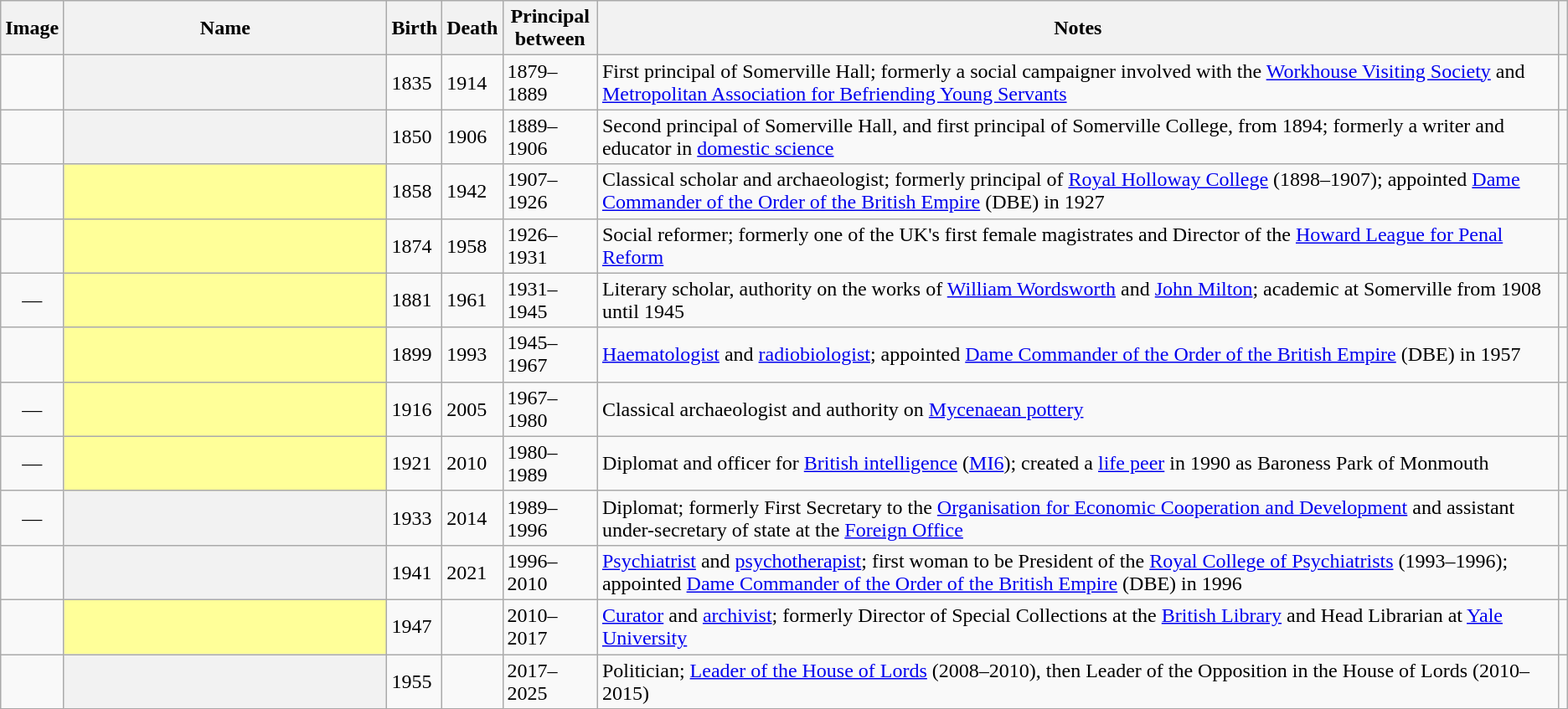<table class="wikitable sortable plainrowheaders">
<tr>
<th scope=col>Image</th>
<th scope=col width="250pt">Name</th>
<th scope=col>Birth</th>
<th scope=col>Death</th>
<th scope=col>Principal<br>between</th>
<th scope=col class=unsortable>Notes</th>
<th scope=col class=unsortable></th>
</tr>
<tr>
<td></td>
<th scope=row></th>
<td>1835</td>
<td>1914</td>
<td>1879–1889</td>
<td>First principal of Somerville Hall; formerly a social campaigner involved with the <a href='#'>Workhouse Visiting Society</a> and <a href='#'>Metropolitan Association for Befriending Young Servants</a></td>
<td align=center></td>
</tr>
<tr>
<td></td>
<th scope=row></th>
<td>1850</td>
<td>1906</td>
<td>1889–1906</td>
<td>Second principal of Somerville Hall, and first principal of Somerville College, from 1894; formerly a writer and educator in <a href='#'>domestic science</a></td>
<td align=center></td>
</tr>
<tr>
<td></td>
<th scope=row  style="background-color:#FFFF99"> </th>
<td>1858</td>
<td>1942</td>
<td>1907–1926</td>
<td>Classical scholar and archaeologist; formerly principal of <a href='#'>Royal Holloway College</a> (1898–1907); appointed <a href='#'>Dame Commander of the Order of the British Empire</a> (DBE) in 1927</td>
<td align=center></td>
</tr>
<tr>
<td></td>
<th scope=row  style="background-color:#FFFF99"> </th>
<td>1874</td>
<td>1958</td>
<td>1926–1931</td>
<td>Social reformer; formerly one of the UK's first female magistrates and Director of the <a href='#'>Howard League for Penal Reform</a></td>
<td align=center></td>
</tr>
<tr>
<td align="center">—</td>
<th scope=row  style="background-color:#FFFF99"> </th>
<td>1881</td>
<td>1961</td>
<td>1931–1945</td>
<td>Literary scholar, authority on the works of <a href='#'>William Wordsworth</a> and <a href='#'>John Milton</a>; academic at Somerville from 1908 until 1945</td>
<td align=center></td>
</tr>
<tr>
<td></td>
<th scope=row style="background-color:#FFFF99"> </th>
<td>1899</td>
<td>1993</td>
<td>1945–1967</td>
<td><a href='#'>Haematologist</a> and <a href='#'>radiobiologist</a>; appointed <a href='#'>Dame Commander of the Order of the British Empire</a> (DBE) in 1957</td>
<td align=center></td>
</tr>
<tr>
<td align="center">—</td>
<th scope=row style="background-color:#FFFF99"> </th>
<td>1916</td>
<td>2005</td>
<td>1967–1980</td>
<td>Classical archaeologist and authority on <a href='#'>Mycenaean pottery</a></td>
<td align=center></td>
</tr>
<tr>
<td align="center">—</td>
<th scope=row style="background-color:#FFFF99"> </th>
<td>1921</td>
<td>2010</td>
<td>1980–1989</td>
<td>Diplomat and officer for <a href='#'>British intelligence</a> (<a href='#'>MI6</a>); created a <a href='#'>life peer</a> in 1990 as Baroness Park of Monmouth</td>
<td align=center></td>
</tr>
<tr>
<td align="center">—</td>
<th scope=row></th>
<td>1933</td>
<td>2014</td>
<td>1989–1996</td>
<td>Diplomat; formerly First Secretary to the <a href='#'>Organisation for Economic Cooperation and Development</a> and assistant under-secretary of state at the <a href='#'>Foreign Office</a></td>
<td align=center></td>
</tr>
<tr>
<td></td>
<th scope=row></th>
<td>1941</td>
<td>2021</td>
<td>1996–2010</td>
<td><a href='#'>Psychiatrist</a> and <a href='#'>psychotherapist</a>; first woman to be President of the <a href='#'>Royal College of Psychiatrists</a> (1993–1996); appointed <a href='#'>Dame Commander of the Order of the British Empire</a> (DBE) in 1996</td>
<td align=center></td>
</tr>
<tr>
<td></td>
<th scope=row style="background-color:#FFFF99"> </th>
<td>1947</td>
<td></td>
<td>2010–2017</td>
<td><a href='#'>Curator</a> and <a href='#'>archivist</a>; formerly Director of Special Collections at the <a href='#'>British Library</a> and Head Librarian at <a href='#'>Yale University</a></td>
<td align=center></td>
</tr>
<tr>
<td></td>
<th scope=row></th>
<td>1955</td>
<td></td>
<td>2017–2025</td>
<td>Politician; <a href='#'>Leader of the House of Lords</a> (2008–2010), then Leader of the Opposition in the House of Lords (2010–2015)</td>
<td align=center></td>
</tr>
</table>
